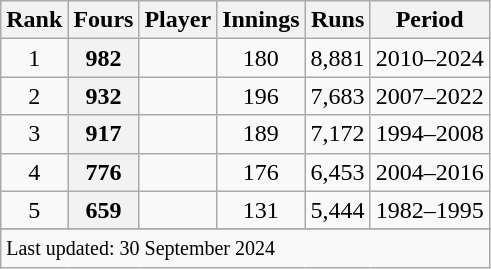<table class="wikitable plainrowheaders sortable">
<tr>
<th scope=col>Rank</th>
<th scope=col>Fours</th>
<th scope=col>Player</th>
<th scope=col>Innings</th>
<th scope=col>Runs</th>
<th scope=col>Period</th>
</tr>
<tr>
<td align=center>1</td>
<th scope=row style=text-align:center;>982</th>
<td></td>
<td align=center>180</td>
<td align=center>8,881</td>
<td>2010–2024</td>
</tr>
<tr>
<td align=center>2</td>
<th scope=row style=text-align:center;>932</th>
<td></td>
<td align=center>196</td>
<td align=center>7,683</td>
<td>2007–2022</td>
</tr>
<tr>
<td align=center>3</td>
<th scope=row style="text-align:center;">917</th>
<td></td>
<td align=center>189</td>
<td align=center>7,172</td>
<td>1994–2008</td>
</tr>
<tr>
<td align=center>4</td>
<th scope=row style=text-align:center;>776</th>
<td></td>
<td align=center>176</td>
<td align=center>6,453</td>
<td>2004–2016</td>
</tr>
<tr>
<td align=center>5</td>
<th scope=row style=text-align:center;>659</th>
<td></td>
<td align=center>131</td>
<td align=center>5,444</td>
<td>1982–1995</td>
</tr>
<tr>
</tr>
<tr class=sortbottom>
<td colspan=6><small>Last updated: 30 September 2024</small></td>
</tr>
</table>
